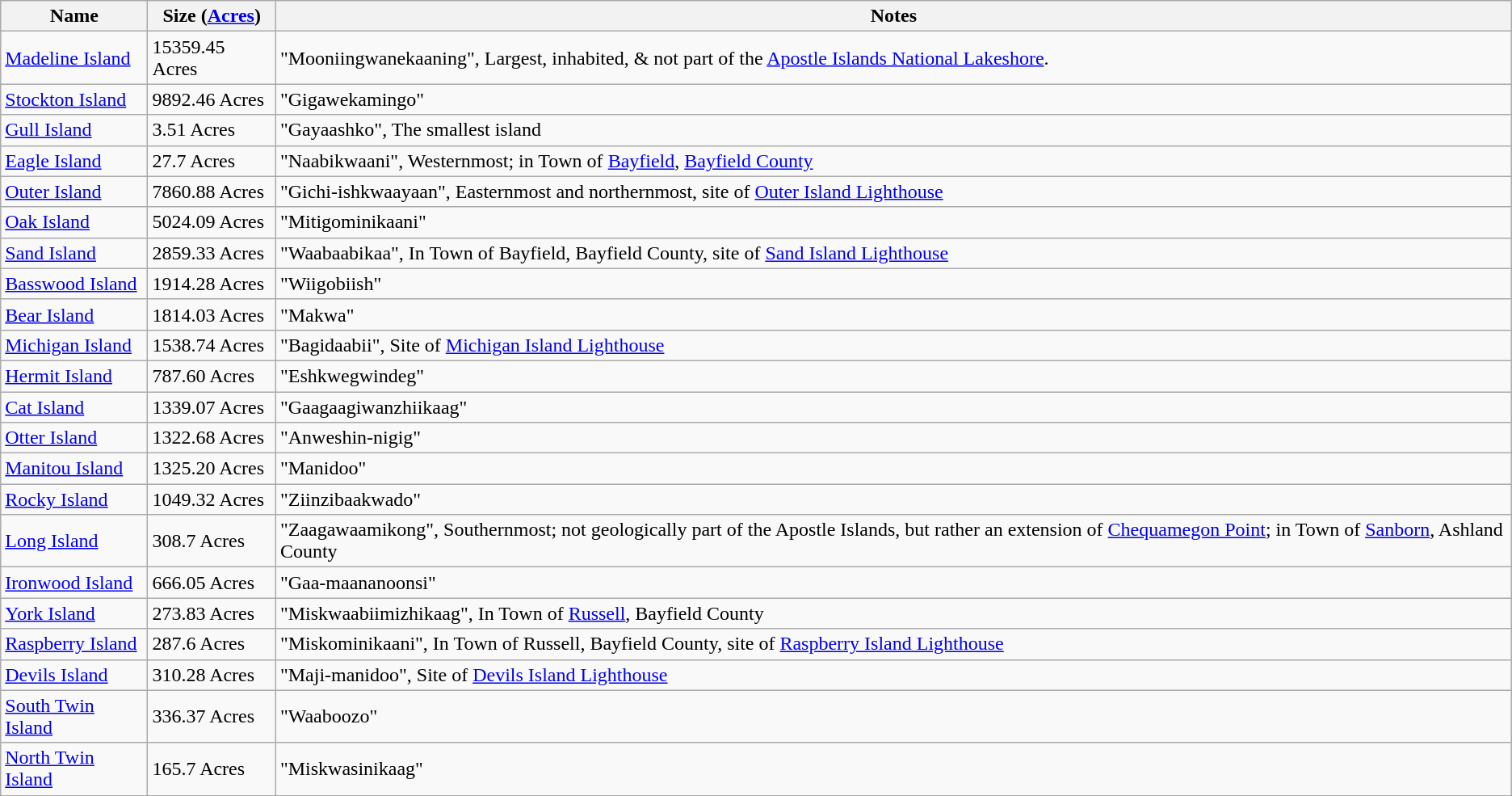<table class="wikitable">
<tr>
<th>Name</th>
<th>Size (<a href='#'>Acres</a>)</th>
<th>Notes</th>
</tr>
<tr>
<td><a href='#'>Madeline Island</a></td>
<td>15359.45 Acres</td>
<td>"Mooniingwanekaaning", Largest, inhabited, & not part of the <a href='#'>Apostle Islands National Lakeshore</a>.</td>
</tr>
<tr>
<td><a href='#'>Stockton Island</a></td>
<td>9892.46 Acres</td>
<td>"Gigawekamingo"</td>
</tr>
<tr>
<td><a href='#'>Gull Island</a></td>
<td>3.51 Acres</td>
<td>"Gayaashko", The smallest island</td>
</tr>
<tr>
<td><a href='#'>Eagle Island</a></td>
<td>27.7 Acres</td>
<td>"Naabikwaani", Westernmost; in Town of <a href='#'>Bayfield</a>, <a href='#'>Bayfield County</a></td>
</tr>
<tr>
<td><a href='#'>Outer Island</a></td>
<td>7860.88 Acres</td>
<td>"Gichi-ishkwaayaan", Easternmost and northernmost, site of <a href='#'>Outer Island Lighthouse</a></td>
</tr>
<tr>
<td><a href='#'>Oak Island</a></td>
<td>5024.09 Acres</td>
<td>"Mitigominikaani"</td>
</tr>
<tr>
<td><a href='#'>Sand Island</a></td>
<td>2859.33 Acres</td>
<td>"Waabaabikaa", In Town of Bayfield, Bayfield County, site of <a href='#'>Sand Island Lighthouse</a></td>
</tr>
<tr>
<td><a href='#'>Basswood Island</a></td>
<td>1914.28 Acres</td>
<td>"Wiigobiish"</td>
</tr>
<tr>
<td><a href='#'>Bear Island</a></td>
<td>1814.03 Acres</td>
<td>"Makwa"</td>
</tr>
<tr>
<td><a href='#'>Michigan Island</a></td>
<td>1538.74 Acres</td>
<td>"Bagidaabii", Site of <a href='#'>Michigan Island Lighthouse</a></td>
</tr>
<tr>
<td><a href='#'>Hermit Island</a></td>
<td>787.60 Acres</td>
<td>"Eshkwegwindeg"</td>
</tr>
<tr>
<td><a href='#'>Cat Island</a></td>
<td>1339.07 Acres</td>
<td>"Gaagaagiwanzhiikaag"</td>
</tr>
<tr>
<td><a href='#'>Otter Island</a></td>
<td>1322.68 Acres</td>
<td>"Anweshin-nigig"</td>
</tr>
<tr>
<td><a href='#'>Manitou Island</a></td>
<td>1325.20 Acres</td>
<td>"Manidoo"</td>
</tr>
<tr>
<td><a href='#'>Rocky Island</a></td>
<td>1049.32 Acres</td>
<td>"Ziinzibaakwado"</td>
</tr>
<tr>
<td><a href='#'>Long Island</a></td>
<td>308.7 Acres</td>
<td>"Zaagawaamikong", Southernmost; not geologically part of the Apostle Islands, but rather an extension of <a href='#'>Chequamegon Point</a>; in Town of <a href='#'>Sanborn</a>, Ashland County</td>
</tr>
<tr>
<td><a href='#'>Ironwood Island</a></td>
<td>666.05 Acres</td>
<td>"Gaa-maananoonsi"</td>
</tr>
<tr>
<td><a href='#'>York Island</a></td>
<td>273.83 Acres</td>
<td>"Miskwaabiimizhikaag", In Town of <a href='#'>Russell</a>, Bayfield County</td>
</tr>
<tr>
<td><a href='#'>Raspberry Island</a></td>
<td>287.6 Acres</td>
<td>"Miskominikaani", In Town of Russell, Bayfield County, site of <a href='#'>Raspberry Island Lighthouse</a></td>
</tr>
<tr>
<td><a href='#'>Devils Island</a></td>
<td>310.28 Acres</td>
<td>"Maji-manidoo", Site of <a href='#'>Devils Island Lighthouse</a></td>
</tr>
<tr>
<td><a href='#'>South Twin Island</a></td>
<td>336.37 Acres</td>
<td>"Waaboozo"</td>
</tr>
<tr>
<td><a href='#'>North Twin Island</a></td>
<td>165.7 Acres</td>
<td>"Miskwasinikaag"</td>
</tr>
</table>
